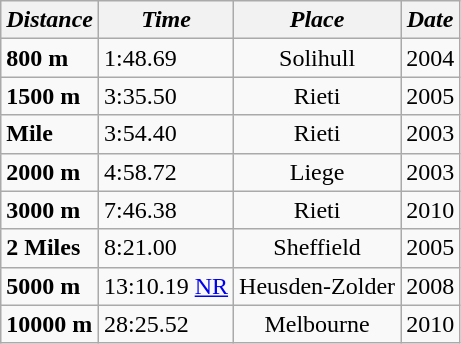<table class="wikitable">
<tr>
<th><em>Distance</em></th>
<th><em>Time</em></th>
<th><em>Place</em></th>
<th><em>Date</em></th>
</tr>
<tr>
<td><strong>800 m</strong></td>
<td align="left">1:48.69</td>
<td align="center">Solihull</td>
<td>2004</td>
</tr>
<tr>
<td><strong>1500 m</strong></td>
<td align="left">3:35.50</td>
<td align="center">Rieti</td>
<td>2005</td>
</tr>
<tr>
<td><strong>Mile</strong></td>
<td align="left">3:54.40</td>
<td align="center">Rieti</td>
<td>2003</td>
</tr>
<tr>
<td><strong>2000 m</strong></td>
<td align="left">4:58.72</td>
<td align="center">Liege</td>
<td>2003</td>
</tr>
<tr>
<td><strong>3000 m</strong></td>
<td align="left">7:46.38</td>
<td align="center">Rieti</td>
<td>2010</td>
</tr>
<tr>
<td><strong>2 Miles</strong></td>
<td align="left">8:21.00</td>
<td align="center">Sheffield</td>
<td>2005</td>
</tr>
<tr>
<td><strong>5000 m</strong></td>
<td>13:10.19 <a href='#'>NR</a></td>
<td>Heusden-Zolder</td>
<td>2008</td>
</tr>
<tr>
<td><strong>10000 m</strong></td>
<td align="left">28:25.52</td>
<td align="center">Melbourne</td>
<td>2010</td>
</tr>
</table>
